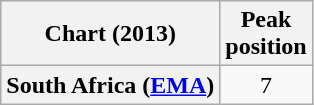<table class="wikitable sortable plainrowheaders" style="text-align:center;">
<tr>
<th scope="col">Chart (2013)</th>
<th scope="col">Peak<br>position</th>
</tr>
<tr>
<th scope="row">South Africa (<a href='#'>EMA</a>)</th>
<td>7</td>
</tr>
</table>
